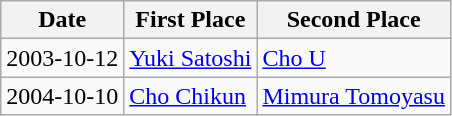<table class="wikitable">
<tr>
<th>Date</th>
<th>First Place</th>
<th>Second Place</th>
</tr>
<tr>
<td>2003-10-12</td>
<td><a href='#'>Yuki Satoshi</a></td>
<td><a href='#'>Cho U</a></td>
</tr>
<tr>
<td>2004-10-10</td>
<td><a href='#'>Cho Chikun</a></td>
<td><a href='#'>Mimura Tomoyasu</a></td>
</tr>
</table>
